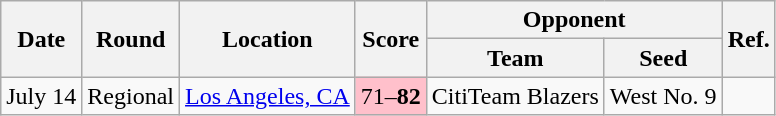<table class="wikitable">
<tr>
<th rowspan=2>Date</th>
<th rowspan=2>Round</th>
<th rowspan=2>Location</th>
<th rowspan=2>Score</th>
<th colspan=2>Opponent</th>
<th rowspan=2>Ref.</th>
</tr>
<tr>
<th>Team</th>
<th>Seed</th>
</tr>
<tr>
<td>July 14</td>
<td>Regional</td>
<td><a href='#'>Los Angeles, CA</a></td>
<td bgcolor=pink>71–<strong>82</strong></td>
<td>CitiTeam Blazers</td>
<td>West No. 9</td>
<td></td>
</tr>
</table>
